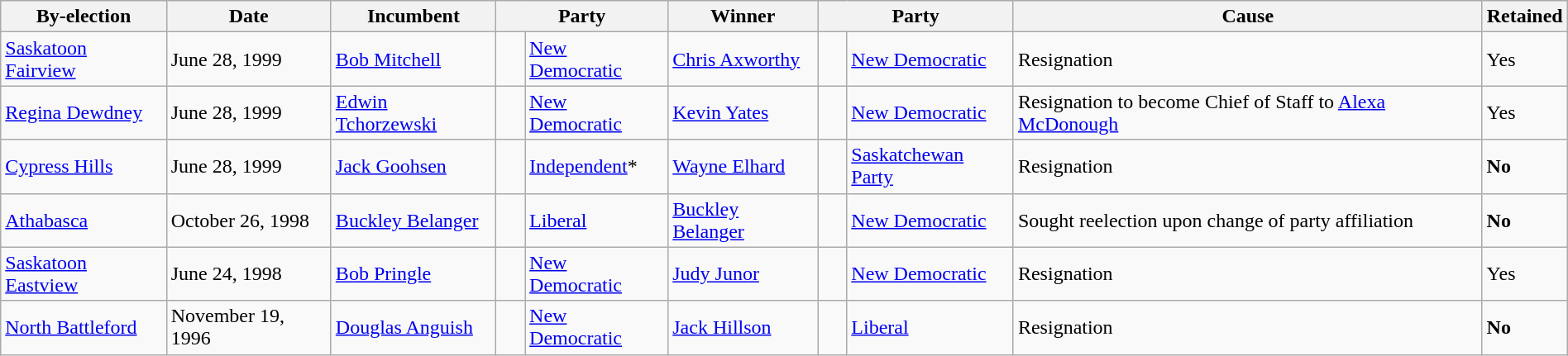<table class=wikitable style="width:100%">
<tr>
<th>By-election</th>
<th>Date</th>
<th>Incumbent</th>
<th colspan=2>Party</th>
<th>Winner</th>
<th colspan=2>Party</th>
<th>Cause</th>
<th>Retained</th>
</tr>
<tr>
<td><a href='#'>Saskatoon Fairview</a></td>
<td>June 28, 1999</td>
<td><a href='#'>Bob Mitchell</a></td>
<td>    </td>
<td><a href='#'>New Democratic</a></td>
<td><a href='#'>Chris Axworthy</a></td>
<td>    </td>
<td><a href='#'>New Democratic</a></td>
<td>Resignation</td>
<td>Yes</td>
</tr>
<tr>
<td><a href='#'>Regina Dewdney</a></td>
<td>June 28, 1999</td>
<td><a href='#'>Edwin Tchorzewski</a></td>
<td>    </td>
<td><a href='#'>New Democratic</a></td>
<td><a href='#'>Kevin Yates</a></td>
<td>    </td>
<td><a href='#'>New Democratic</a></td>
<td>Resignation to become Chief of Staff to <a href='#'>Alexa McDonough</a></td>
<td>Yes</td>
</tr>
<tr>
<td><a href='#'>Cypress Hills</a></td>
<td>June 28, 1999</td>
<td><a href='#'>Jack Goohsen</a></td>
<td>    </td>
<td><a href='#'>Independent</a>*</td>
<td><a href='#'>Wayne Elhard</a></td>
<td> </td>
<td><a href='#'>Saskatchewan Party</a></td>
<td>Resignation</td>
<td><strong>No</strong></td>
</tr>
<tr>
<td><a href='#'>Athabasca</a></td>
<td>October 26, 1998</td>
<td><a href='#'>Buckley Belanger</a></td>
<td>    </td>
<td><a href='#'>Liberal</a></td>
<td><a href='#'>Buckley Belanger</a></td>
<td>    </td>
<td><a href='#'>New Democratic</a></td>
<td>Sought reelection upon change of party affiliation</td>
<td><strong>No</strong></td>
</tr>
<tr>
<td><a href='#'>Saskatoon Eastview</a></td>
<td>June 24, 1998</td>
<td><a href='#'>Bob Pringle</a></td>
<td>    </td>
<td><a href='#'>New Democratic</a></td>
<td><a href='#'>Judy Junor</a></td>
<td>    </td>
<td><a href='#'>New Democratic</a></td>
<td>Resignation</td>
<td>Yes</td>
</tr>
<tr>
<td><a href='#'>North Battleford</a></td>
<td>November 19, 1996</td>
<td><a href='#'>Douglas Anguish</a></td>
<td>    </td>
<td><a href='#'>New Democratic</a></td>
<td><a href='#'>Jack Hillson</a></td>
<td>    </td>
<td><a href='#'>Liberal</a></td>
<td>Resignation</td>
<td><strong>No</strong></td>
</tr>
</table>
